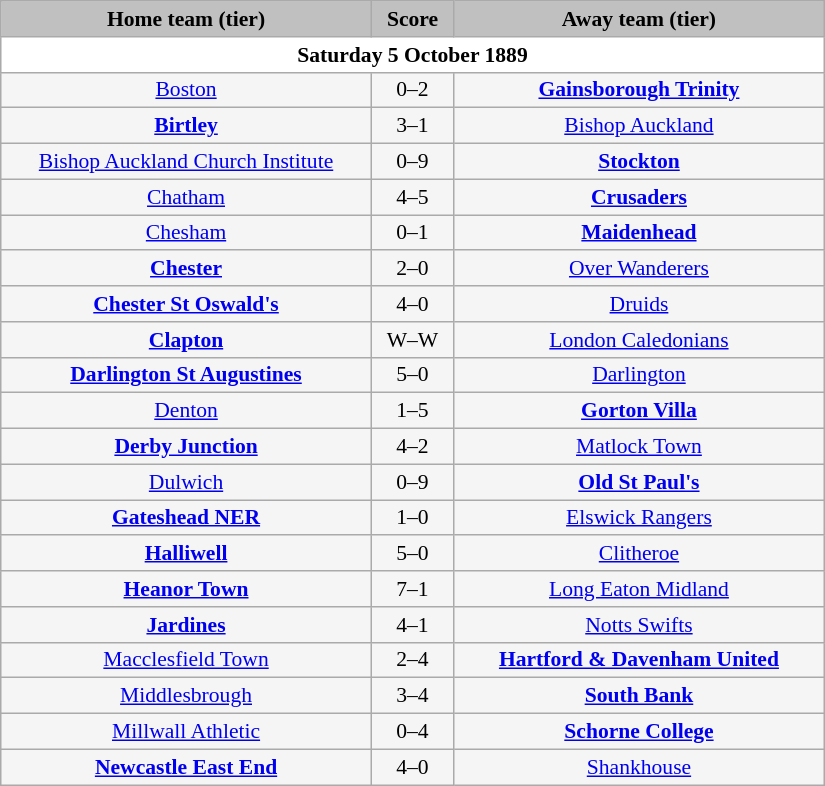<table class="wikitable" style="width: 550px; background:WhiteSmoke; text-align:center; font-size:90%">
<tr>
<td scope="col" style="width: 45.00%; background:silver;"><strong>Home team (tier)</strong></td>
<td scope="col" style="width: 10.00%; background:silver;"><strong>Score</strong></td>
<td scope="col" style="width: 45.00%; background:silver;"><strong>Away team (tier)</strong></td>
</tr>
<tr>
<td colspan="3" style= background:White><strong>Saturday 5 October 1889</strong></td>
</tr>
<tr>
<td><a href='#'>Boston</a></td>
<td>0–2</td>
<td><strong><a href='#'>Gainsborough Trinity</a></strong></td>
</tr>
<tr>
<td><strong><a href='#'>Birtley</a></strong></td>
<td>3–1</td>
<td><a href='#'>Bishop Auckland</a></td>
</tr>
<tr>
<td><a href='#'>Bishop Auckland Church Institute</a></td>
<td>0–9</td>
<td><strong><a href='#'>Stockton</a></strong></td>
</tr>
<tr>
<td><a href='#'>Chatham</a></td>
<td>4–5</td>
<td><strong><a href='#'>Crusaders</a></strong></td>
</tr>
<tr>
<td><a href='#'>Chesham</a></td>
<td>0–1</td>
<td><strong><a href='#'>Maidenhead</a></strong></td>
</tr>
<tr>
<td><strong><a href='#'>Chester</a></strong></td>
<td>2–0</td>
<td><a href='#'>Over Wanderers</a></td>
</tr>
<tr>
<td><strong><a href='#'>Chester St Oswald's</a></strong></td>
<td>4–0</td>
<td><a href='#'>Druids</a></td>
</tr>
<tr>
<td><strong><a href='#'>Clapton</a></strong></td>
<td>W–W</td>
<td><a href='#'>London Caledonians</a></td>
</tr>
<tr>
<td><strong><a href='#'>Darlington St Augustines</a></strong></td>
<td>5–0</td>
<td><a href='#'>Darlington</a></td>
</tr>
<tr>
<td><a href='#'>Denton</a></td>
<td>1–5</td>
<td><strong><a href='#'>Gorton Villa</a></strong></td>
</tr>
<tr>
<td><strong><a href='#'>Derby Junction</a></strong></td>
<td>4–2</td>
<td><a href='#'>Matlock Town</a></td>
</tr>
<tr>
<td><a href='#'>Dulwich</a></td>
<td>0–9</td>
<td><strong><a href='#'>Old St Paul's</a></strong></td>
</tr>
<tr>
<td><strong><a href='#'>Gateshead NER</a></strong></td>
<td>1–0</td>
<td><a href='#'>Elswick Rangers</a></td>
</tr>
<tr>
<td><strong><a href='#'>Halliwell</a></strong></td>
<td>5–0</td>
<td><a href='#'>Clitheroe</a></td>
</tr>
<tr>
<td><strong><a href='#'>Heanor Town</a></strong></td>
<td>7–1</td>
<td><a href='#'>Long Eaton Midland</a></td>
</tr>
<tr>
<td><strong><a href='#'>Jardines</a></strong></td>
<td>4–1</td>
<td><a href='#'>Notts Swifts</a></td>
</tr>
<tr>
<td><a href='#'>Macclesfield Town</a></td>
<td>2–4</td>
<td><strong><a href='#'>Hartford & Davenham United</a></strong></td>
</tr>
<tr>
<td><a href='#'>Middlesbrough</a></td>
<td>3–4</td>
<td><strong><a href='#'>South Bank</a></strong></td>
</tr>
<tr>
<td><a href='#'>Millwall Athletic</a></td>
<td>0–4</td>
<td><strong><a href='#'>Schorne College</a></strong></td>
</tr>
<tr>
<td><strong><a href='#'>Newcastle East End</a></strong></td>
<td>4–0</td>
<td><a href='#'>Shankhouse</a></td>
</tr>
</table>
